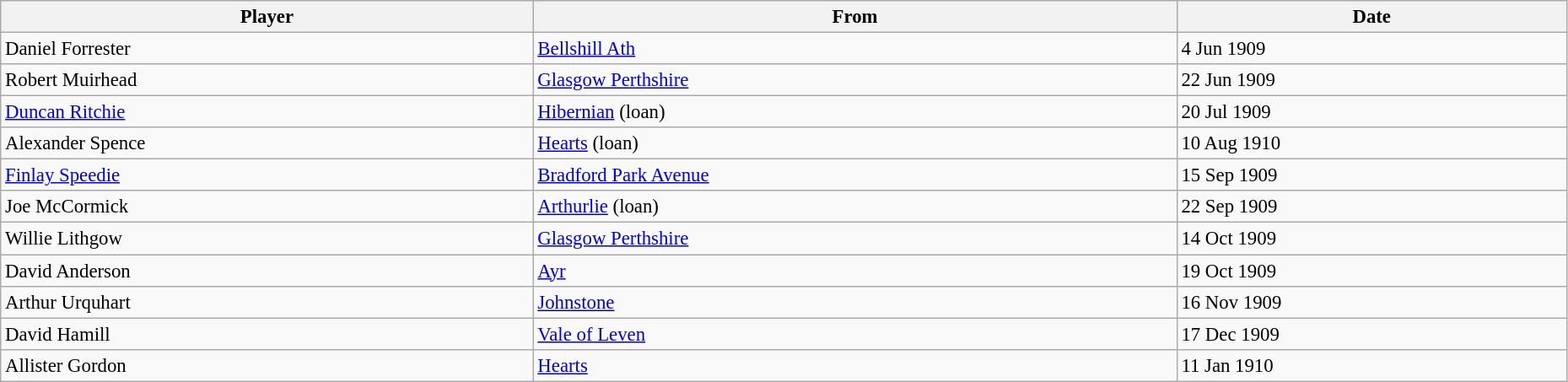<table class="wikitable" style="text-align:center; font-size:95%;width:98%; text-align:left">
<tr>
<th>Player</th>
<th>From</th>
<th>Date</th>
</tr>
<tr>
<td> Daniel Forrester</td>
<td> <a href='#'>Bellshill Ath</a></td>
<td>4 Jun 1909</td>
</tr>
<tr>
<td> Robert Muirhead</td>
<td> <a href='#'>Glasgow Perthshire</a></td>
<td>22 Jun 1909</td>
</tr>
<tr>
<td> <a href='#'>Duncan Ritchie</a></td>
<td> <a href='#'>Hibernian</a> (loan)</td>
<td>20 Jul 1909</td>
</tr>
<tr>
<td> Alexander Spence</td>
<td> <a href='#'>Hearts</a> (loan)</td>
<td>10 Aug 1910</td>
</tr>
<tr>
<td> <a href='#'>Finlay Speedie</a></td>
<td> <a href='#'>Bradford Park Avenue</a></td>
<td>15 Sep 1909</td>
</tr>
<tr>
<td> Joe McCormick</td>
<td> <a href='#'>Arthurlie</a> (loan)</td>
<td>22 Sep 1909</td>
</tr>
<tr>
<td> Willie Lithgow</td>
<td> <a href='#'>Glasgow Perthshire</a></td>
<td>14 Oct 1909</td>
</tr>
<tr>
<td> David Anderson</td>
<td> <a href='#'>Ayr</a></td>
<td>19 Oct 1909</td>
</tr>
<tr>
<td> Arthur Urquhart</td>
<td> <a href='#'>Johnstone</a></td>
<td>16 Nov 1909</td>
</tr>
<tr>
<td> David Hamill</td>
<td> <a href='#'>Vale of Leven</a></td>
<td>17 Dec 1909</td>
</tr>
<tr>
<td> Allister Gordon</td>
<td> <a href='#'>Hearts</a></td>
<td>11 Jan 1910</td>
</tr>
</table>
